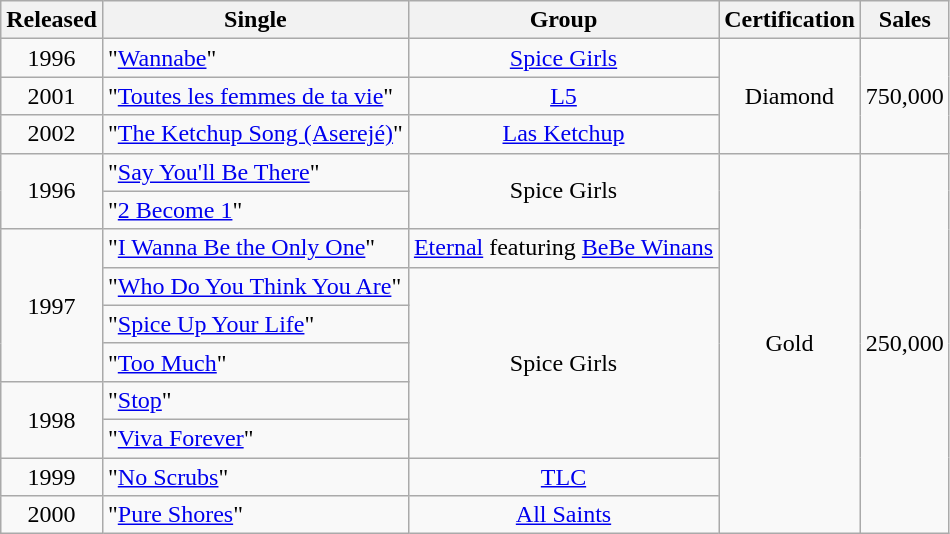<table class="wikitable plainrowheaders" style="text-align:center;">
<tr>
<th>Released</th>
<th>Single</th>
<th>Group</th>
<th>Certification</th>
<th>Sales<br></th>
</tr>
<tr>
<td>1996</td>
<td style="text-align:left;">"<a href='#'>Wannabe</a>"</td>
<td><a href='#'>Spice Girls</a></td>
<td rowspan="3">Diamond</td>
<td rowspan="3">750,000</td>
</tr>
<tr>
<td>2001</td>
<td style="text-align:left;">"<a href='#'>Toutes les femmes de ta vie</a>"</td>
<td><a href='#'>L5</a></td>
</tr>
<tr>
<td>2002</td>
<td style="text-align:left;">"<a href='#'>The Ketchup Song (Aserejé)</a>"</td>
<td><a href='#'>Las Ketchup</a></td>
</tr>
<tr>
<td rowspan=2>1996</td>
<td style="text-align:left;">"<a href='#'>Say You'll Be There</a>"</td>
<td rowspan=2>Spice Girls</td>
<td rowspan="10">Gold</td>
<td rowspan="10">250,000</td>
</tr>
<tr>
<td style="text-align:left;">"<a href='#'>2 Become 1</a>"</td>
</tr>
<tr>
<td rowspan=4>1997</td>
<td style="text-align:left;">"<a href='#'>I Wanna Be the Only One</a>"</td>
<td><a href='#'>Eternal</a> featuring <a href='#'>BeBe Winans</a></td>
</tr>
<tr>
<td style="text-align:left;">"<a href='#'>Who Do You Think You Are</a>"</td>
<td rowspan=5>Spice Girls</td>
</tr>
<tr>
<td style="text-align:left;">"<a href='#'>Spice Up Your Life</a>"</td>
</tr>
<tr>
<td style="text-align:left;">"<a href='#'>Too Much</a>"</td>
</tr>
<tr>
<td rowspan=2>1998</td>
<td style="text-align:left;">"<a href='#'>Stop</a>"</td>
</tr>
<tr>
<td style="text-align:left;">"<a href='#'>Viva Forever</a>"</td>
</tr>
<tr>
<td>1999</td>
<td style="text-align:left;">"<a href='#'>No Scrubs</a>"</td>
<td><a href='#'>TLC</a></td>
</tr>
<tr>
<td>2000</td>
<td style="text-align:left;">"<a href='#'>Pure Shores</a>"</td>
<td><a href='#'>All Saints</a></td>
</tr>
</table>
